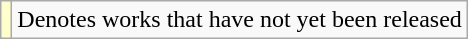<table class="wikitable">
<tr>
<td style="background:#FFFFCC;"></td>
<td>Denotes works that have not yet been released</td>
</tr>
</table>
